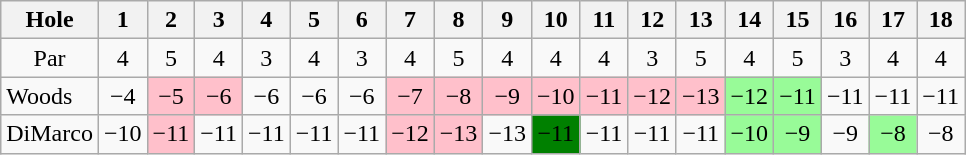<table class="wikitable" style="text-align:center">
<tr>
<th>Hole</th>
<th> 1 </th>
<th> 2 </th>
<th> 3 </th>
<th> 4 </th>
<th> 5 </th>
<th> 6 </th>
<th> 7 </th>
<th> 8 </th>
<th> 9 </th>
<th>10</th>
<th>11</th>
<th>12</th>
<th>13</th>
<th>14</th>
<th>15</th>
<th>16</th>
<th>17</th>
<th>18</th>
</tr>
<tr>
<td>Par</td>
<td>4</td>
<td>5</td>
<td>4</td>
<td>3</td>
<td>4</td>
<td>3</td>
<td>4</td>
<td>5</td>
<td>4</td>
<td>4</td>
<td>4</td>
<td>3</td>
<td>5</td>
<td>4</td>
<td>5</td>
<td>3</td>
<td>4</td>
<td>4</td>
</tr>
<tr>
<td align=left> Woods</td>
<td>−4</td>
<td style="background: Pink;">−5</td>
<td style="background: Pink;">−6</td>
<td>−6</td>
<td>−6</td>
<td>−6</td>
<td style="background: Pink;">−7</td>
<td style="background: Pink;">−8</td>
<td style="background: Pink;">−9</td>
<td style="background: Pink;">−10</td>
<td style="background: Pink;">−11</td>
<td style="background: Pink;">−12</td>
<td style="background: Pink;">−13</td>
<td style="background: PaleGreen;">−12</td>
<td style="background: PaleGreen;">−11</td>
<td>−11</td>
<td>−11</td>
<td>−11</td>
</tr>
<tr>
<td align=left> DiMarco</td>
<td>−10</td>
<td style="background: Pink;">−11</td>
<td>−11</td>
<td>−11</td>
<td>−11</td>
<td>−11</td>
<td style="background: Pink;">−12</td>
<td style="background: Pink;">−13</td>
<td>−13</td>
<td style="background: Green;">−11</td>
<td>−11</td>
<td>−11</td>
<td>−11</td>
<td style="background: PaleGreen;">−10</td>
<td style="background: PaleGreen;">−9</td>
<td>−9</td>
<td style="background: PaleGreen;">−8</td>
<td>−8</td>
</tr>
</table>
